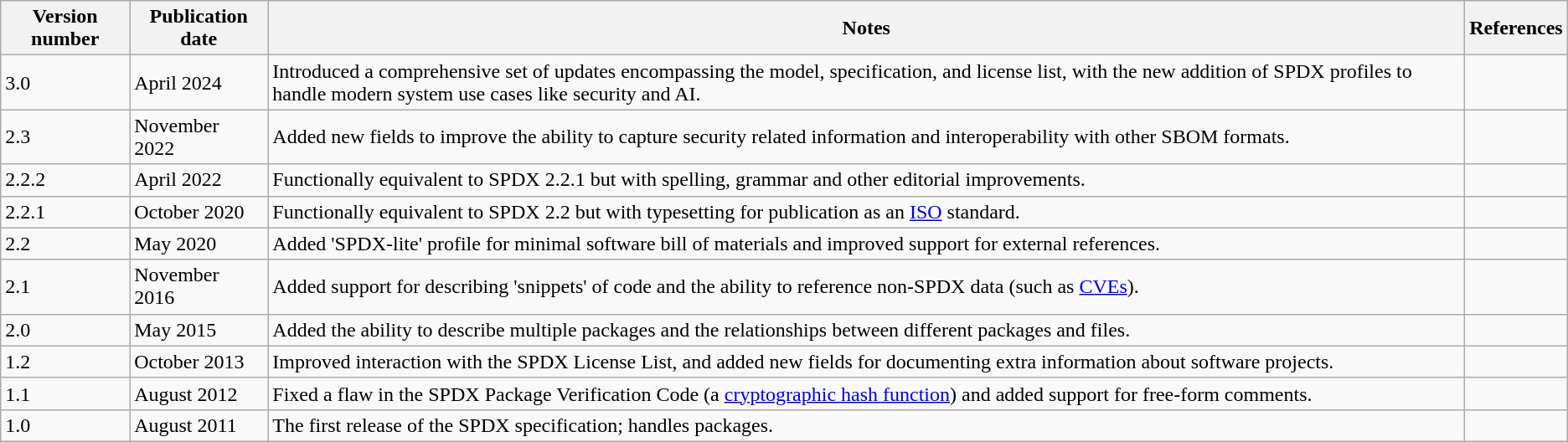<table class="wikitable">
<tr>
<th>Version number</th>
<th>Publication date</th>
<th>Notes</th>
<th>References</th>
</tr>
<tr>
<td>3.0</td>
<td>April 2024</td>
<td>Introduced a comprehensive set of updates encompassing the model, specification, and license list, with the new addition of SPDX profiles to handle modern system use cases like security and AI.</td>
<td></td>
</tr>
<tr>
<td>2.3</td>
<td>November 2022</td>
<td>Added new fields to improve the ability to capture security related information and interoperability with other SBOM formats.</td>
<td></td>
</tr>
<tr>
<td>2.2.2</td>
<td>April 2022</td>
<td>Functionally equivalent to SPDX 2.2.1 but with spelling, grammar and other editorial improvements.</td>
<td></td>
</tr>
<tr>
<td>2.2.1</td>
<td>October 2020</td>
<td>Functionally equivalent to SPDX 2.2 but with typesetting for publication as an <a href='#'>ISO</a> standard.</td>
<td></td>
</tr>
<tr>
<td>2.2</td>
<td>May 2020</td>
<td>Added 'SPDX-lite' profile for minimal software bill of materials and improved support for external references.</td>
<td></td>
</tr>
<tr>
<td>2.1</td>
<td>November 2016</td>
<td>Added support for describing 'snippets' of code and the ability to reference non-SPDX data (such as <a href='#'>CVEs</a>).</td>
<td></td>
</tr>
<tr>
<td>2.0</td>
<td>May 2015</td>
<td>Added the ability to describe multiple packages and the relationships between different packages and files.</td>
<td></td>
</tr>
<tr>
<td>1.2</td>
<td>October 2013</td>
<td>Improved interaction with the SPDX License List, and added new fields for documenting extra information about software projects.</td>
<td></td>
</tr>
<tr>
<td>1.1</td>
<td>August 2012</td>
<td>Fixed a flaw in the SPDX Package Verification Code (a <a href='#'>cryptographic hash function</a>) and added support for free-form comments.</td>
<td></td>
</tr>
<tr>
<td>1.0</td>
<td>August 2011</td>
<td>The first release of the SPDX specification; handles packages.</td>
<td></td>
</tr>
</table>
